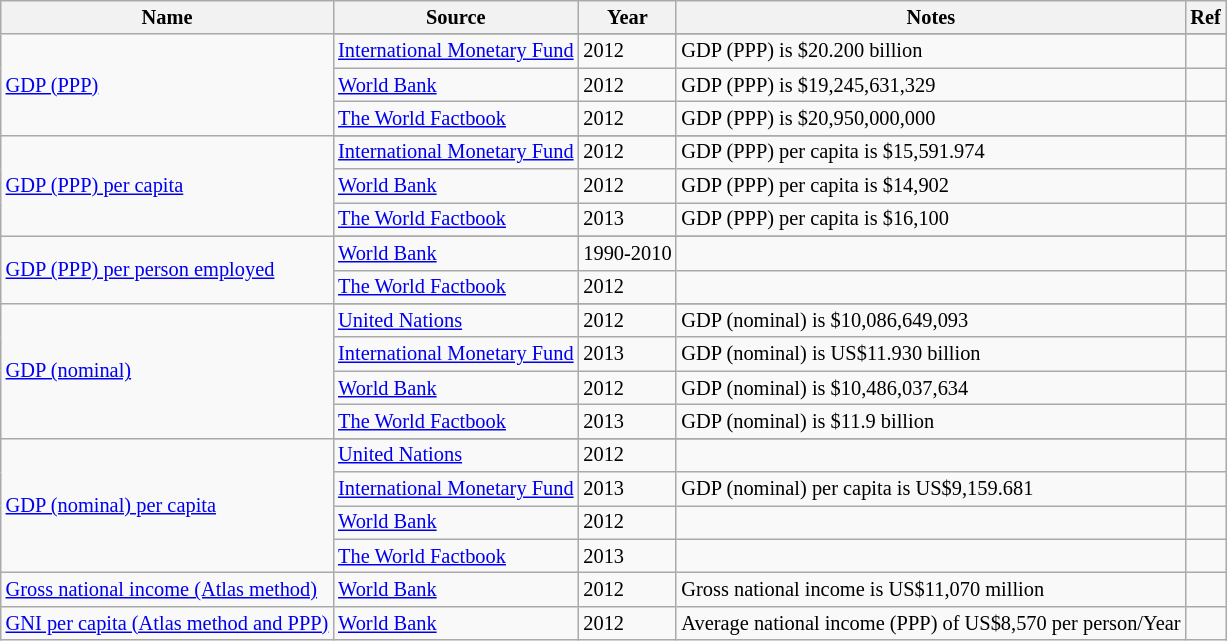<table class="wikitable" style="font-size: 85%;">
<tr>
<th>Name</th>
<th>Source</th>
<th>Year</th>
<th>Notes</th>
<th>Ref</th>
</tr>
<tr>
<td rowspan = "4"><a href='#'>GDP (PPP)</a></td>
</tr>
<tr>
<td><a href='#'>International Monetary Fund</a></td>
<td>2012</td>
<td>GDP (PPP) is $20.200 billion</td>
<td></td>
</tr>
<tr>
<td><a href='#'>World Bank</a></td>
<td>2012</td>
<td>GDP (PPP) is $19,245,631,329</td>
<td><br></td>
</tr>
<tr>
<td><a href='#'>The World Factbook</a></td>
<td>2012</td>
<td>GDP (PPP) is $20,950,000,000</td>
<td></td>
</tr>
<tr>
<td rowspan = "4"><a href='#'>GDP (PPP) per capita</a></td>
</tr>
<tr>
<td><a href='#'>International Monetary Fund</a></td>
<td>2012</td>
<td>GDP (PPP) per capita is $15,591.974</td>
<td></td>
</tr>
<tr>
<td><a href='#'>World Bank</a></td>
<td>2012</td>
<td>GDP (PPP) per capita is $14,902</td>
<td></td>
</tr>
<tr>
<td><a href='#'>The World Factbook</a></td>
<td>2013</td>
<td>GDP (PPP) per capita is $16,100</td>
<td></td>
</tr>
<tr>
<td rowspan = "3"><a href='#'>GDP (PPP) per person employed</a></td>
</tr>
<tr>
<td><a href='#'>World Bank</a></td>
<td>1990-2010</td>
<td></td>
<td></td>
</tr>
<tr>
<td><a href='#'>The World Factbook</a></td>
<td>2012</td>
<td></td>
<td> </td>
</tr>
<tr>
<td rowspan = "5"><a href='#'>GDP (nominal)</a></td>
</tr>
<tr>
<td><a href='#'>United Nations</a></td>
<td>2012</td>
<td>GDP (nominal) is $10,086,649,093</td>
<td></td>
</tr>
<tr>
<td><a href='#'>International Monetary Fund</a></td>
<td>2013</td>
<td>GDP (nominal) is US$11.930 billion</td>
<td></td>
</tr>
<tr>
<td><a href='#'>World Bank</a></td>
<td>2012</td>
<td>GDP (nominal) is $10,486,037,634</td>
<td><br></td>
</tr>
<tr>
<td><a href='#'>The World Factbook</a></td>
<td>2013</td>
<td>GDP (nominal) is $11.9 billion</td>
<td> </td>
</tr>
<tr>
<td rowspan = "5"><a href='#'>GDP (nominal) per capita</a></td>
</tr>
<tr>
<td><a href='#'>United Nations</a></td>
<td>2012</td>
<td></td>
<td></td>
</tr>
<tr>
<td><a href='#'>International Monetary Fund</a></td>
<td>2013</td>
<td>GDP (nominal) per capita is US$9,159.681</td>
<td></td>
</tr>
<tr>
<td><a href='#'>World Bank</a></td>
<td>2012</td>
<td></td>
<td></td>
</tr>
<tr>
<td><a href='#'>The World Factbook</a></td>
<td>2013</td>
<td></td>
<td> </td>
</tr>
<tr>
<td><a href='#'>Gross national income (Atlas method)</a></td>
<td><a href='#'>World Bank</a></td>
<td>2012</td>
<td>Gross national income is US$11,070 million</td>
<td></td>
</tr>
<tr>
<td><a href='#'>GNI per capita (Atlas method and PPP)</a></td>
<td><a href='#'>World Bank</a></td>
<td>2012</td>
<td>Average national income (PPP) of US$8,570 per person/Year</td>
<td></td>
</tr>
</table>
